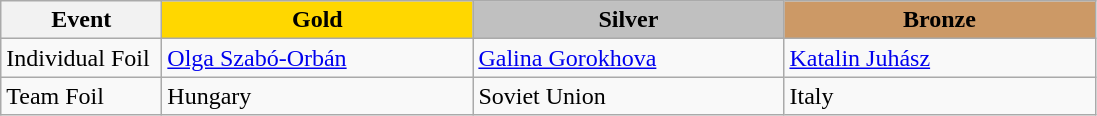<table class="wikitable">
<tr>
<th width="100">Event</th>
<th style="background-color:gold;" width="200"> Gold</th>
<th style="background-color:silver;" width="200"> Silver</th>
<th style="background-color:#CC9966;" width="200"> Bronze</th>
</tr>
<tr>
<td>Individual Foil</td>
<td> <a href='#'>Olga Szabó-Orbán</a></td>
<td> <a href='#'>Galina Gorokhova</a></td>
<td> <a href='#'>Katalin Juhász</a></td>
</tr>
<tr>
<td>Team Foil</td>
<td> Hungary</td>
<td> Soviet Union</td>
<td> Italy</td>
</tr>
</table>
